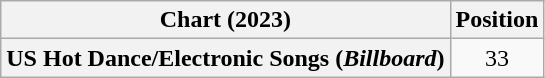<table class="wikitable plainrowheaders" style="text-align:center">
<tr>
<th scope="col">Chart (2023)</th>
<th scope="col">Position</th>
</tr>
<tr>
<th scope="row">US Hot Dance/Electronic Songs (<em>Billboard</em>)</th>
<td>33</td>
</tr>
</table>
